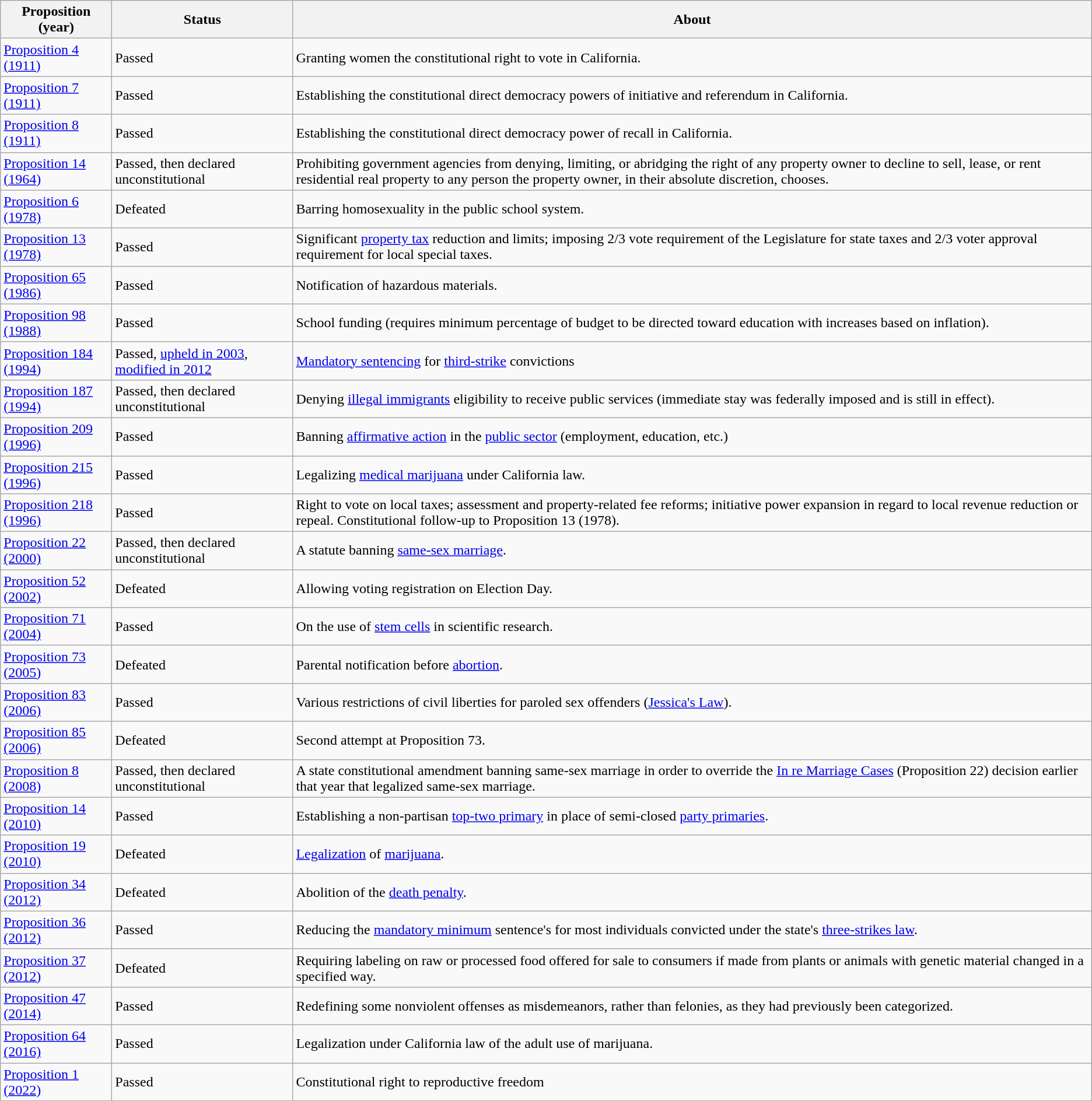<table class="wikitable sortable">
<tr>
<th>Proposition (year)</th>
<th>Status</th>
<th>About</th>
</tr>
<tr>
<td><a href='#'>Proposition 4 (1911)</a></td>
<td>Passed</td>
<td>Granting women the constitutional right to vote in California.</td>
</tr>
<tr>
<td><a href='#'>Proposition 7 (1911)</a></td>
<td>Passed</td>
<td>Establishing the constitutional direct democracy powers of initiative and referendum in California.</td>
</tr>
<tr>
<td><a href='#'>Proposition 8 (1911)</a></td>
<td>Passed</td>
<td>Establishing the constitutional direct democracy power of recall in California.</td>
</tr>
<tr>
<td><a href='#'>Proposition 14 (1964)</a></td>
<td>Passed, then declared unconstitutional</td>
<td>Prohibiting government agencies from denying, limiting, or abridging the right of any property owner to decline to sell, lease, or rent residential real property to any person the property owner, in their absolute discretion, chooses.</td>
</tr>
<tr>
<td><a href='#'>Proposition 6 (1978)</a></td>
<td>Defeated</td>
<td>Barring homosexuality in the public school system.</td>
</tr>
<tr>
<td><a href='#'>Proposition 13 (1978)</a></td>
<td>Passed</td>
<td>Significant <a href='#'>property tax</a> reduction and limits; imposing 2/3 vote requirement of the Legislature for state taxes and 2/3 voter approval requirement for local special taxes.</td>
</tr>
<tr>
<td><a href='#'>Proposition 65 (1986)</a></td>
<td>Passed</td>
<td>Notification of hazardous materials.</td>
</tr>
<tr>
<td><a href='#'>Proposition 98 (1988)</a></td>
<td>Passed</td>
<td>School funding (requires minimum percentage of budget to be directed toward education with increases based on inflation).</td>
</tr>
<tr>
<td><a href='#'>Proposition 184 (1994)</a></td>
<td>Passed, <a href='#'>upheld in 2003</a>, <a href='#'>modified in 2012</a></td>
<td><a href='#'>Mandatory sentencing</a> for <a href='#'>third-strike</a> convictions</td>
</tr>
<tr>
<td><a href='#'>Proposition 187 (1994)</a></td>
<td>Passed, then declared unconstitutional</td>
<td>Denying <a href='#'>illegal immigrants</a> eligibility to receive public services (immediate stay was federally imposed and is still in effect).</td>
</tr>
<tr>
<td><a href='#'>Proposition 209 (1996)</a></td>
<td>Passed</td>
<td>Banning <a href='#'>affirmative action</a> in the <a href='#'>public sector</a> (employment, education, etc.)</td>
</tr>
<tr>
<td><a href='#'>Proposition 215 (1996)</a></td>
<td>Passed</td>
<td>Legalizing <a href='#'>medical marijuana</a> under California law.</td>
</tr>
<tr>
<td><a href='#'>Proposition 218 (1996)</a></td>
<td>Passed</td>
<td>Right to vote on local taxes; assessment and property-related fee reforms; initiative power expansion in regard to local revenue reduction or repeal. Constitutional follow-up to Proposition 13 (1978).</td>
</tr>
<tr>
<td><a href='#'>Proposition 22 (2000)</a></td>
<td>Passed, then declared unconstitutional</td>
<td>A statute banning <a href='#'>same-sex marriage</a>.</td>
</tr>
<tr>
<td><a href='#'>Proposition 52 (2002)</a></td>
<td>Defeated</td>
<td>Allowing voting registration on Election Day.</td>
</tr>
<tr>
<td><a href='#'>Proposition 71 (2004)</a></td>
<td>Passed</td>
<td>On the use of <a href='#'>stem cells</a> in scientific research.</td>
</tr>
<tr>
<td><a href='#'>Proposition 73 (2005)</a></td>
<td>Defeated</td>
<td>Parental notification before <a href='#'>abortion</a>.</td>
</tr>
<tr>
<td><a href='#'>Proposition 83 (2006)</a></td>
<td>Passed</td>
<td>Various restrictions of civil liberties for paroled sex offenders (<a href='#'>Jessica's Law</a>).</td>
</tr>
<tr>
<td><a href='#'>Proposition 85 (2006)</a></td>
<td>Defeated</td>
<td>Second attempt at Proposition 73.</td>
</tr>
<tr>
<td><a href='#'>Proposition 8 (2008)</a></td>
<td>Passed, then declared unconstitutional</td>
<td>A state constitutional amendment banning same-sex marriage in order to override the <a href='#'>In re Marriage Cases</a> (Proposition 22) decision earlier that year that legalized same-sex marriage.</td>
</tr>
<tr>
<td><a href='#'>Proposition 14 (2010)</a></td>
<td>Passed</td>
<td>Establishing a non-partisan <a href='#'>top-two primary</a> in place of semi-closed <a href='#'>party primaries</a>.</td>
</tr>
<tr>
<td><a href='#'>Proposition 19 (2010)</a></td>
<td>Defeated</td>
<td><a href='#'>Legalization</a> of <a href='#'>marijuana</a>.</td>
</tr>
<tr>
<td><a href='#'>Proposition 34 (2012)</a></td>
<td>Defeated</td>
<td>Abolition of the <a href='#'>death penalty</a>.</td>
</tr>
<tr>
<td><a href='#'>Proposition 36 (2012)</a></td>
<td>Passed</td>
<td>Reducing the <a href='#'>mandatory minimum</a> sentence's for most individuals convicted under the state's <a href='#'>three-strikes law</a>.</td>
</tr>
<tr>
<td><a href='#'>Proposition 37 (2012)</a></td>
<td>Defeated</td>
<td>Requiring labeling on raw or processed food offered for sale to consumers if made from plants or animals with genetic material changed in a specified way.</td>
</tr>
<tr>
<td><a href='#'>Proposition 47 (2014)</a></td>
<td>Passed</td>
<td>Redefining some nonviolent offenses as misdemeanors, rather than felonies, as they had previously been categorized.</td>
</tr>
<tr>
<td><a href='#'>Proposition 64 (2016)</a></td>
<td>Passed</td>
<td>Legalization under California law of the adult use of marijuana.</td>
</tr>
<tr>
<td><a href='#'>Proposition 1 (2022)</a></td>
<td>Passed</td>
<td>Constitutional right to reproductive freedom</td>
</tr>
</table>
